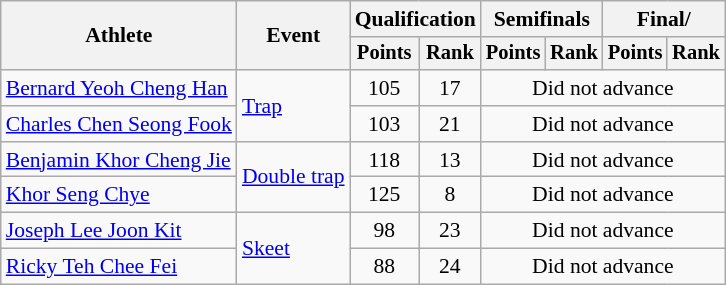<table class="wikitable" style="font-size:90%;">
<tr>
<th rowspan=2>Athlete</th>
<th rowspan=2>Event</th>
<th colspan=2>Qualification</th>
<th colspan=2>Semifinals</th>
<th colspan=2>Final/</th>
</tr>
<tr style="font-size:95%">
<th>Points</th>
<th>Rank</th>
<th>Points</th>
<th>Rank</th>
<th>Points</th>
<th>Rank</th>
</tr>
<tr align=center>
<td align=left><a href='#'>Bernard Yeoh Cheng Han</a></td>
<td align=left rowspan=2><a href='#'>Trap</a></td>
<td>105</td>
<td>17</td>
<td colspan=4>Did not advance</td>
</tr>
<tr align=center>
<td align=left><a href='#'>Charles Chen Seong Fook</a></td>
<td>103</td>
<td>21</td>
<td colspan=4>Did not advance</td>
</tr>
<tr align=center>
<td align=left><a href='#'>Benjamin Khor Cheng Jie</a></td>
<td align=left rowspan=2><a href='#'>Double trap</a></td>
<td>118</td>
<td>13</td>
<td colspan=4>Did not advance</td>
</tr>
<tr align=center>
<td align=left><a href='#'>Khor Seng Chye</a></td>
<td>125</td>
<td>8</td>
<td colspan=4>Did not advance</td>
</tr>
<tr align=center>
<td align=left><a href='#'>Joseph Lee Joon Kit</a></td>
<td align=left rowspan=2><a href='#'>Skeet</a></td>
<td>98</td>
<td>23</td>
<td colspan=4>Did not advance</td>
</tr>
<tr align=center>
<td align=left><a href='#'>Ricky Teh Chee Fei</a></td>
<td>88</td>
<td>24</td>
<td colspan=4>Did not advance</td>
</tr>
</table>
